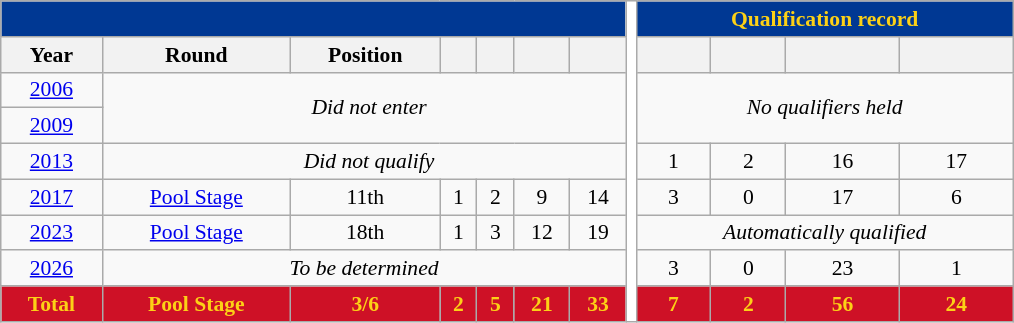<table class="wikitable" style="font-size:90%; text-align: center;">
<tr>
<th style="background:#003893;" colspan="7"><a href='#'></a></th>
<th style="background:white; width:1%;" rowspan="9"></th>
<th style="background:#003893; color:#FCD116;" colspan="5">Qualification record</th>
</tr>
<tr>
<th>Year</th>
<th>Round</th>
<th>Position</th>
<th></th>
<th></th>
<th></th>
<th></th>
<th></th>
<th></th>
<th></th>
<th></th>
</tr>
<tr>
<td><a href='#'>2006</a></td>
<td colspan=7 rowspan=2 align=center><em>Did not enter</em></td>
<td colspan=4 rowspan=2 align=center><em>No qualifiers held</em></td>
</tr>
<tr>
<td><a href='#'>2009</a></td>
</tr>
<tr>
<td><a href='#'>2013</a></td>
<td colspan=7 align=center><em>Did not qualify</em></td>
<td>1</td>
<td>2</td>
<td>16</td>
<td>17</td>
</tr>
<tr>
<td> <a href='#'>2017</a></td>
<td><a href='#'>Pool Stage</a></td>
<td>11th</td>
<td>1</td>
<td>2</td>
<td>9</td>
<td>14</td>
<td>3</td>
<td>0</td>
<td>17</td>
<td>6</td>
</tr>
<tr>
<td> <a href='#'>2023</a></td>
<td><a href='#'>Pool Stage</a></td>
<td>18th</td>
<td>1</td>
<td>3</td>
<td>12</td>
<td>19</td>
<td colspan=5 align=center><em>Automatically qualified</em></td>
</tr>
<tr>
<td> <a href='#'>2026</a></td>
<td colspan=6 align=center><em>To be determined</em></td>
<td>3</td>
<td>0</td>
<td>23</td>
<td>1</td>
</tr>
<tr>
<th style="color:#FCD116; background:#CE1126;"><strong>Total</strong></th>
<th style="color:#FCD116; background:#CE1126;"><strong>Pool Stage</strong></th>
<th style="color:#FCD116; background:#CE1126;"><strong>3/6</strong></th>
<th style="color:#FCD116; background:#CE1126;"><strong>2</strong></th>
<th style="color:#FCD116; background:#CE1126;"><strong>5</strong></th>
<th style="color:#FCD116; background:#CE1126;"><strong>21</strong></th>
<th style="color:#FCD116; background:#CE1126;"><strong>33</strong></th>
<th style="color:#FCD116; background:#CE1126;"><strong>7</strong></th>
<th style="color:#FCD116; background:#CE1126;"><strong>2</strong></th>
<th style="color:#FCD116; background:#CE1126;"><strong>56</strong></th>
<th style="color:#FCD116; background:#CE1126;"><strong>24</strong></th>
</tr>
</table>
